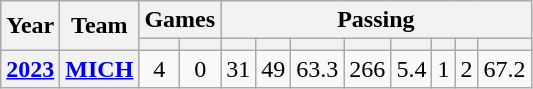<table class="wikitable" style="text-align:center;">
<tr>
<th rowspan="2">Year</th>
<th rowspan="2">Team</th>
<th colspan="2">Games</th>
<th colspan="8">Passing</th>
</tr>
<tr>
<th></th>
<th></th>
<th></th>
<th></th>
<th></th>
<th></th>
<th></th>
<th></th>
<th></th>
<th></th>
</tr>
<tr>
<th><a href='#'>2023</a></th>
<th><a href='#'>MICH</a></th>
<td>4</td>
<td>0</td>
<td>31</td>
<td>49</td>
<td>63.3</td>
<td>266</td>
<td>5.4</td>
<td>1</td>
<td>2</td>
<td>67.2</td>
</tr>
</table>
